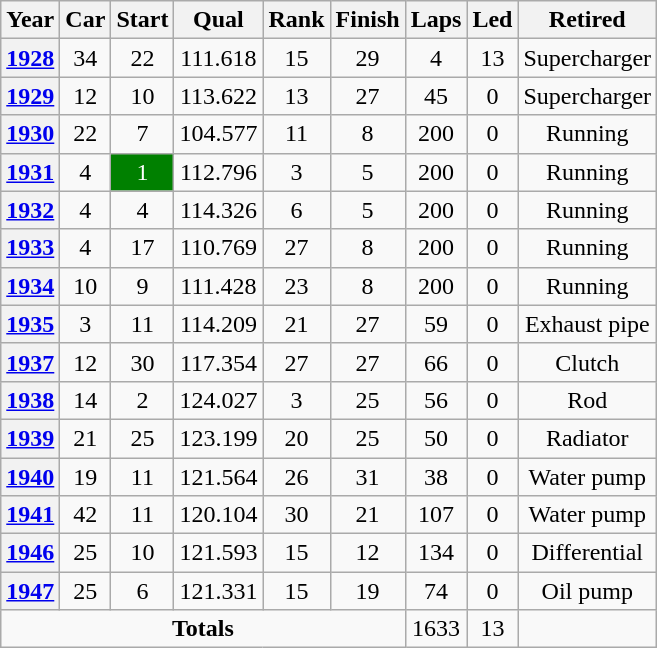<table class="wikitable" style="text-align:center">
<tr>
<th>Year</th>
<th>Car</th>
<th>Start</th>
<th>Qual</th>
<th>Rank</th>
<th>Finish</th>
<th>Laps</th>
<th>Led</th>
<th>Retired</th>
</tr>
<tr>
<th><a href='#'>1928</a></th>
<td>34</td>
<td>22</td>
<td>111.618</td>
<td>15</td>
<td>29</td>
<td>4</td>
<td>13</td>
<td>Supercharger</td>
</tr>
<tr>
<th><a href='#'>1929</a></th>
<td>12</td>
<td>10</td>
<td>113.622</td>
<td>13</td>
<td>27</td>
<td>45</td>
<td>0</td>
<td>Supercharger</td>
</tr>
<tr>
<th><a href='#'>1930</a></th>
<td>22</td>
<td>7</td>
<td>104.577</td>
<td>11</td>
<td>8</td>
<td>200</td>
<td>0</td>
<td>Running</td>
</tr>
<tr>
<th><a href='#'>1931</a></th>
<td>4</td>
<td style="background:green;color:white">1</td>
<td>112.796</td>
<td>3</td>
<td>5</td>
<td>200</td>
<td>0</td>
<td>Running</td>
</tr>
<tr>
<th><a href='#'>1932</a></th>
<td>4</td>
<td>4</td>
<td>114.326</td>
<td>6</td>
<td>5</td>
<td>200</td>
<td>0</td>
<td>Running</td>
</tr>
<tr>
<th><a href='#'>1933</a></th>
<td>4</td>
<td>17</td>
<td>110.769</td>
<td>27</td>
<td>8</td>
<td>200</td>
<td>0</td>
<td>Running</td>
</tr>
<tr>
<th><a href='#'>1934</a></th>
<td>10</td>
<td>9</td>
<td>111.428</td>
<td>23</td>
<td>8</td>
<td>200</td>
<td>0</td>
<td>Running</td>
</tr>
<tr>
<th><a href='#'>1935</a></th>
<td>3</td>
<td>11</td>
<td>114.209</td>
<td>21</td>
<td>27</td>
<td>59</td>
<td>0</td>
<td>Exhaust pipe</td>
</tr>
<tr>
<th><a href='#'>1937</a></th>
<td>12</td>
<td>30</td>
<td>117.354</td>
<td>27</td>
<td>27</td>
<td>66</td>
<td>0</td>
<td>Clutch</td>
</tr>
<tr>
<th><a href='#'>1938</a></th>
<td>14</td>
<td>2</td>
<td>124.027</td>
<td>3</td>
<td>25</td>
<td>56</td>
<td>0</td>
<td>Rod</td>
</tr>
<tr>
<th><a href='#'>1939</a></th>
<td>21</td>
<td>25</td>
<td>123.199</td>
<td>20</td>
<td>25</td>
<td>50</td>
<td>0</td>
<td>Radiator</td>
</tr>
<tr>
<th><a href='#'>1940</a></th>
<td>19</td>
<td>11</td>
<td>121.564</td>
<td>26</td>
<td>31</td>
<td>38</td>
<td>0</td>
<td>Water pump</td>
</tr>
<tr>
<th><a href='#'>1941</a></th>
<td>42</td>
<td>11</td>
<td>120.104</td>
<td>30</td>
<td>21</td>
<td>107</td>
<td>0</td>
<td>Water pump</td>
</tr>
<tr>
<th><a href='#'>1946</a></th>
<td>25</td>
<td>10</td>
<td>121.593</td>
<td>15</td>
<td>12</td>
<td>134</td>
<td>0</td>
<td>Differential</td>
</tr>
<tr>
<th><a href='#'>1947</a></th>
<td>25</td>
<td>6</td>
<td>121.331</td>
<td>15</td>
<td>19</td>
<td>74</td>
<td>0</td>
<td>Oil pump</td>
</tr>
<tr>
<td colspan=6><strong>Totals</strong></td>
<td>1633</td>
<td>13</td>
<td></td>
</tr>
</table>
